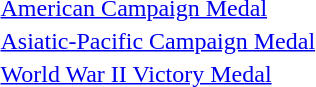<table>
<tr>
<td></td>
<td><a href='#'>American Campaign Medal</a></td>
</tr>
<tr>
<td></td>
<td><a href='#'>Asiatic-Pacific Campaign Medal</a></td>
</tr>
<tr>
<td></td>
<td><a href='#'>World War II Victory Medal</a></td>
</tr>
</table>
